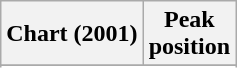<table class="wikitable plainrowheaders">
<tr>
<th>Chart (2001)</th>
<th>Peak<br>position</th>
</tr>
<tr>
</tr>
<tr>
</tr>
</table>
